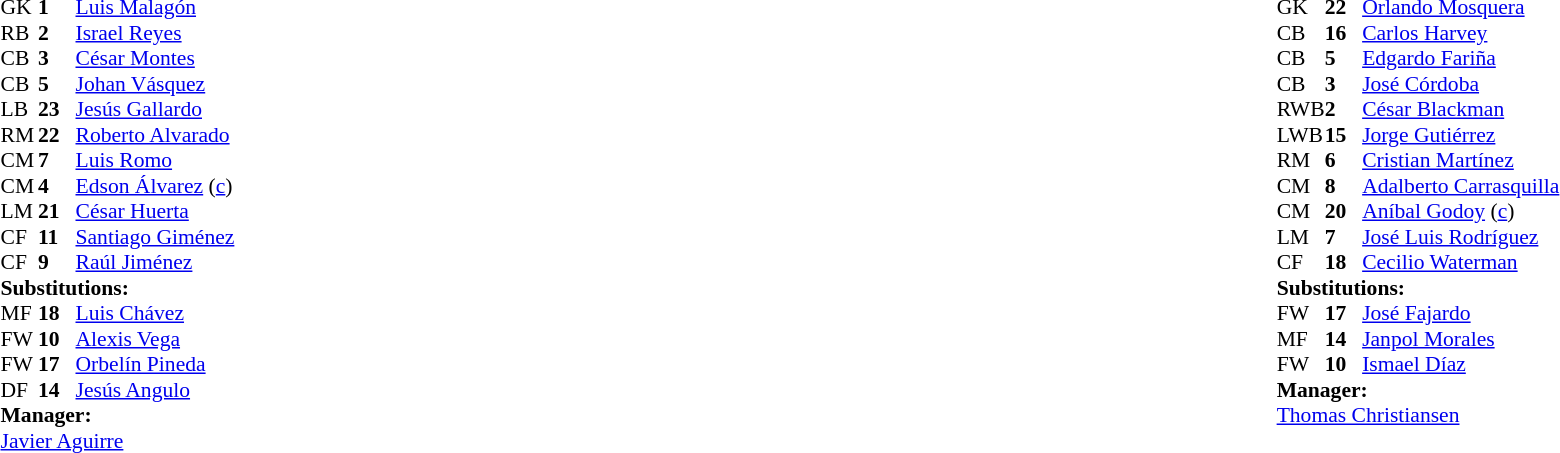<table width="100%">
<tr>
<td valign="top" width="40%"><br><table style="font-size:90%" cellspacing="0" cellpadding="0">
<tr>
<th width=25></th>
<th width=25></th>
</tr>
<tr>
<td>GK</td>
<td><strong>1</strong></td>
<td><a href='#'>Luis Malagón</a></td>
</tr>
<tr>
<td>RB</td>
<td><strong>2</strong></td>
<td><a href='#'>Israel Reyes</a></td>
</tr>
<tr>
<td>CB</td>
<td><strong>3</strong></td>
<td><a href='#'>César Montes</a></td>
</tr>
<tr>
<td>CB</td>
<td><strong>5</strong></td>
<td><a href='#'>Johan Vásquez</a></td>
</tr>
<tr>
<td>LB</td>
<td><strong>23</strong></td>
<td><a href='#'>Jesús Gallardo</a></td>
<td></td>
<td></td>
</tr>
<tr>
<td>RM</td>
<td><strong>22</strong></td>
<td><a href='#'>Roberto Alvarado</a></td>
</tr>
<tr>
<td>CM</td>
<td><strong>7</strong></td>
<td><a href='#'>Luis Romo</a></td>
<td></td>
<td></td>
</tr>
<tr>
<td>CM</td>
<td><strong>4</strong></td>
<td><a href='#'>Edson Álvarez</a> (<a href='#'>c</a>)</td>
</tr>
<tr>
<td>LM</td>
<td><strong>21</strong></td>
<td><a href='#'>César Huerta</a></td>
<td></td>
<td></td>
</tr>
<tr>
<td>CF</td>
<td><strong>11</strong></td>
<td><a href='#'>Santiago Giménez</a></td>
<td></td>
<td></td>
</tr>
<tr>
<td>CF</td>
<td><strong>9</strong></td>
<td><a href='#'>Raúl Jiménez</a></td>
</tr>
<tr>
<td colspan=3><strong>Substitutions:</strong></td>
</tr>
<tr>
<td>MF</td>
<td><strong>18</strong></td>
<td><a href='#'>Luis Chávez</a></td>
<td></td>
<td></td>
</tr>
<tr>
<td>FW</td>
<td><strong>10</strong></td>
<td><a href='#'>Alexis Vega</a></td>
<td></td>
<td></td>
</tr>
<tr>
<td>FW</td>
<td><strong>17</strong></td>
<td><a href='#'>Orbelín Pineda</a></td>
<td></td>
<td></td>
</tr>
<tr>
<td>DF</td>
<td><strong>14</strong></td>
<td><a href='#'>Jesús Angulo</a></td>
<td></td>
<td></td>
</tr>
<tr>
<td colspan=3><strong>Manager:</strong></td>
</tr>
<tr>
<td colspan=3><a href='#'>Javier Aguirre</a></td>
</tr>
</table>
</td>
<td valign="top"></td>
<td valign="top" width="50%"><br><table style="font-size:90%; margin:auto" cellspacing="0" cellpadding="0">
<tr>
<th width=25></th>
<th width=25></th>
</tr>
<tr>
<td>GK</td>
<td><strong>22</strong></td>
<td><a href='#'>Orlando Mosquera</a></td>
</tr>
<tr>
<td>CB</td>
<td><strong>16</strong></td>
<td><a href='#'>Carlos Harvey</a></td>
</tr>
<tr>
<td>CB</td>
<td><strong>5</strong></td>
<td><a href='#'>Edgardo Fariña</a></td>
<td></td>
<td></td>
</tr>
<tr>
<td>CB</td>
<td><strong>3</strong></td>
<td><a href='#'>José Córdoba</a></td>
</tr>
<tr>
<td>RWB</td>
<td><strong>2</strong></td>
<td><a href='#'>César Blackman</a></td>
</tr>
<tr>
<td>LWB</td>
<td><strong>15</strong></td>
<td><a href='#'>Jorge Gutiérrez</a></td>
</tr>
<tr>
<td>RM</td>
<td><strong>6</strong></td>
<td><a href='#'>Cristian Martínez</a></td>
<td></td>
<td></td>
</tr>
<tr>
<td>CM</td>
<td><strong>8</strong></td>
<td><a href='#'>Adalberto Carrasquilla</a></td>
</tr>
<tr>
<td>CM</td>
<td><strong>20</strong></td>
<td><a href='#'>Aníbal Godoy</a> (<a href='#'>c</a>)</td>
</tr>
<tr>
<td>LM</td>
<td><strong>7</strong></td>
<td><a href='#'>José Luis Rodríguez</a></td>
</tr>
<tr>
<td>CF</td>
<td><strong>18</strong></td>
<td><a href='#'>Cecilio Waterman</a></td>
<td></td>
<td></td>
</tr>
<tr>
<td colspan=3><strong>Substitutions:</strong></td>
</tr>
<tr>
<td>FW</td>
<td><strong>17</strong></td>
<td><a href='#'>José Fajardo</a></td>
<td></td>
<td></td>
</tr>
<tr>
<td>MF</td>
<td><strong>14</strong></td>
<td><a href='#'>Janpol Morales</a></td>
<td></td>
<td></td>
</tr>
<tr>
<td>FW</td>
<td><strong>10</strong></td>
<td><a href='#'>Ismael Díaz</a></td>
<td></td>
<td></td>
</tr>
<tr>
<td colspan=3><strong>Manager:</strong></td>
</tr>
<tr>
<td colspan=3> <a href='#'>Thomas Christiansen</a></td>
</tr>
</table>
</td>
</tr>
</table>
